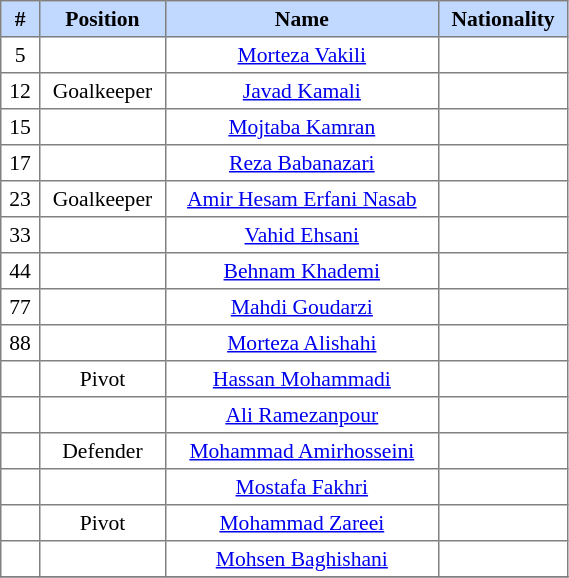<table border=1 style="border-collapse:collapse; font-size:90%;" cellpadding=3 cellspacing=0 width=30%>
<tr bgcolor=#C1D8FF>
<th width=2%>#</th>
<th width=5%>Position</th>
<th width=10%>Name</th>
<th width=5%>Nationality</th>
</tr>
<tr align=center>
<td>5</td>
<td></td>
<td><a href='#'>Morteza Vakili</a></td>
<td></td>
</tr>
<tr align=center>
<td>12</td>
<td>Goalkeeper</td>
<td><a href='#'>Javad Kamali</a></td>
<td></td>
</tr>
<tr align=center>
<td>15</td>
<td></td>
<td><a href='#'>Mojtaba Kamran</a></td>
<td></td>
</tr>
<tr align=center>
<td>17</td>
<td></td>
<td><a href='#'>Reza Babanazari</a></td>
<td></td>
</tr>
<tr align=center>
<td>23</td>
<td>Goalkeeper</td>
<td><a href='#'>Amir Hesam Erfani Nasab</a></td>
<td></td>
</tr>
<tr align=center>
<td>33</td>
<td></td>
<td><a href='#'>Vahid Ehsani</a></td>
<td></td>
</tr>
<tr align=center>
<td>44</td>
<td></td>
<td><a href='#'>Behnam Khademi</a></td>
<td></td>
</tr>
<tr align=center>
<td>77</td>
<td></td>
<td><a href='#'>Mahdi Goudarzi</a></td>
<td></td>
</tr>
<tr align=center>
<td>88</td>
<td></td>
<td><a href='#'>Morteza Alishahi</a></td>
<td></td>
</tr>
<tr align=center>
<td></td>
<td>Pivot</td>
<td><a href='#'>Hassan Mohammadi</a></td>
<td></td>
</tr>
<tr align=center>
<td></td>
<td></td>
<td><a href='#'>Ali Ramezanpour</a></td>
<td></td>
</tr>
<tr align=center>
<td></td>
<td>Defender</td>
<td><a href='#'>Mohammad Amirhosseini</a></td>
<td></td>
</tr>
<tr align=center>
<td></td>
<td></td>
<td><a href='#'>Mostafa Fakhri</a></td>
<td></td>
</tr>
<tr align=center>
<td></td>
<td>Pivot</td>
<td><a href='#'>Mohammad Zareei</a></td>
<td></td>
</tr>
<tr align=center>
<td></td>
<td></td>
<td><a href='#'>Mohsen Baghishani</a></td>
<td></td>
</tr>
<tr align=center>
</tr>
</table>
